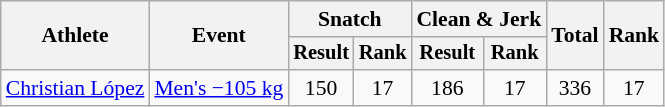<table class=wikitable style="font-size:90%">
<tr>
<th rowspan="2">Athlete</th>
<th rowspan="2">Event</th>
<th colspan="2">Snatch</th>
<th colspan="2">Clean & Jerk</th>
<th rowspan="2">Total</th>
<th rowspan="2">Rank</th>
</tr>
<tr style="font-size:95%">
<th>Result</th>
<th>Rank</th>
<th>Result</th>
<th>Rank</th>
</tr>
<tr align=center>
<td align=left><a href='#'>Christian López</a></td>
<td align=left><a href='#'>Men's −105 kg</a></td>
<td>150</td>
<td>17</td>
<td>186</td>
<td>17</td>
<td>336</td>
<td>17</td>
</tr>
</table>
